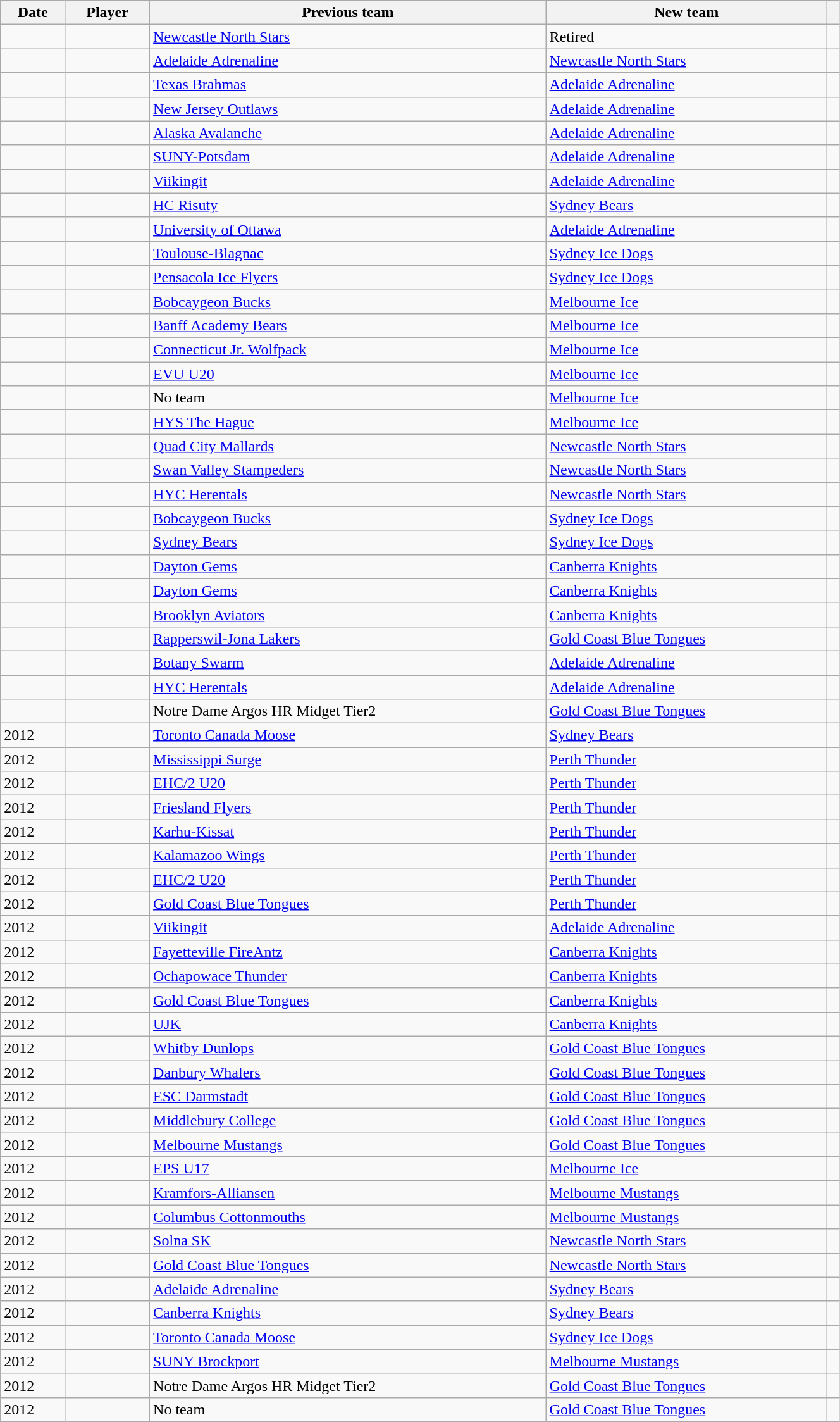<table class="sortable wikitable" width=70% font-size=90%>
<tr>
<th>Date</th>
<th>Player</th>
<th>Previous team</th>
<th>New team</th>
<th class="unsortable"></th>
</tr>
<tr>
<td></td>
<td> </td>
<td><a href='#'>Newcastle North Stars</a></td>
<td>Retired</td>
<td></td>
</tr>
<tr>
<td></td>
<td> </td>
<td><a href='#'>Adelaide Adrenaline</a></td>
<td><a href='#'>Newcastle North Stars</a></td>
<td></td>
</tr>
<tr>
<td></td>
<td> </td>
<td><a href='#'>Texas Brahmas</a></td>
<td><a href='#'>Adelaide Adrenaline</a></td>
<td></td>
</tr>
<tr>
<td></td>
<td> </td>
<td><a href='#'>New Jersey Outlaws</a></td>
<td><a href='#'>Adelaide Adrenaline</a></td>
<td></td>
</tr>
<tr>
<td></td>
<td> </td>
<td><a href='#'>Alaska Avalanche</a></td>
<td><a href='#'>Adelaide Adrenaline</a></td>
<td></td>
</tr>
<tr>
<td></td>
<td> </td>
<td><a href='#'>SUNY-Potsdam</a></td>
<td><a href='#'>Adelaide Adrenaline</a></td>
<td></td>
</tr>
<tr>
<td></td>
<td> </td>
<td><a href='#'>Viikingit</a></td>
<td><a href='#'>Adelaide Adrenaline</a></td>
<td></td>
</tr>
<tr>
<td></td>
<td> </td>
<td><a href='#'>HC Risuty</a></td>
<td><a href='#'>Sydney Bears</a></td>
<td></td>
</tr>
<tr>
<td></td>
<td> </td>
<td><a href='#'>University of Ottawa</a></td>
<td><a href='#'>Adelaide Adrenaline</a></td>
<td></td>
</tr>
<tr>
<td></td>
<td> </td>
<td><a href='#'>Toulouse-Blagnac</a></td>
<td><a href='#'>Sydney Ice Dogs</a></td>
<td></td>
</tr>
<tr>
<td></td>
<td> </td>
<td><a href='#'>Pensacola Ice Flyers</a></td>
<td><a href='#'>Sydney Ice Dogs</a></td>
<td></td>
</tr>
<tr>
<td></td>
<td> </td>
<td><a href='#'>Bobcaygeon Bucks</a></td>
<td><a href='#'>Melbourne Ice</a></td>
<td></td>
</tr>
<tr>
<td></td>
<td> </td>
<td><a href='#'>Banff Academy Bears</a></td>
<td><a href='#'>Melbourne Ice</a></td>
<td></td>
</tr>
<tr>
<td></td>
<td> </td>
<td><a href='#'>Connecticut Jr. Wolfpack</a></td>
<td><a href='#'>Melbourne Ice</a></td>
<td></td>
</tr>
<tr>
<td></td>
<td> </td>
<td><a href='#'>EVU U20</a></td>
<td><a href='#'>Melbourne Ice</a></td>
<td></td>
</tr>
<tr>
<td></td>
<td> </td>
<td>No team</td>
<td><a href='#'>Melbourne Ice</a></td>
<td></td>
</tr>
<tr>
<td></td>
<td> </td>
<td><a href='#'>HYS The Hague</a></td>
<td><a href='#'>Melbourne Ice</a></td>
<td></td>
</tr>
<tr>
<td></td>
<td> </td>
<td><a href='#'>Quad City Mallards</a></td>
<td><a href='#'>Newcastle North Stars</a></td>
<td></td>
</tr>
<tr>
<td></td>
<td> </td>
<td><a href='#'>Swan Valley Stampeders</a></td>
<td><a href='#'>Newcastle North Stars</a></td>
<td></td>
</tr>
<tr>
<td></td>
<td> </td>
<td><a href='#'>HYC Herentals</a></td>
<td><a href='#'>Newcastle North Stars</a></td>
<td></td>
</tr>
<tr>
<td></td>
<td> </td>
<td><a href='#'>Bobcaygeon Bucks</a></td>
<td><a href='#'>Sydney Ice Dogs</a></td>
<td></td>
</tr>
<tr>
<td></td>
<td> </td>
<td><a href='#'>Sydney Bears</a></td>
<td><a href='#'>Sydney Ice Dogs</a></td>
<td></td>
</tr>
<tr>
<td></td>
<td> </td>
<td><a href='#'>Dayton Gems</a></td>
<td><a href='#'>Canberra Knights</a></td>
<td></td>
</tr>
<tr>
<td></td>
<td> </td>
<td><a href='#'>Dayton Gems</a></td>
<td><a href='#'>Canberra Knights</a></td>
<td></td>
</tr>
<tr>
<td></td>
<td> </td>
<td><a href='#'>Brooklyn Aviators</a></td>
<td><a href='#'>Canberra Knights</a></td>
<td></td>
</tr>
<tr>
<td></td>
<td> </td>
<td><a href='#'>Rapperswil-Jona Lakers</a></td>
<td><a href='#'>Gold Coast Blue Tongues</a></td>
<td></td>
</tr>
<tr>
<td></td>
<td> </td>
<td><a href='#'>Botany Swarm</a></td>
<td><a href='#'>Adelaide Adrenaline</a></td>
<td></td>
</tr>
<tr>
<td></td>
<td> </td>
<td><a href='#'>HYC Herentals</a></td>
<td><a href='#'>Adelaide Adrenaline</a></td>
<td></td>
</tr>
<tr>
<td></td>
<td> </td>
<td>Notre Dame Argos HR Midget Tier2</td>
<td><a href='#'>Gold Coast Blue Tongues</a></td>
<td></td>
</tr>
<tr>
<td>2012</td>
<td> </td>
<td><a href='#'>Toronto Canada Moose</a></td>
<td><a href='#'>Sydney Bears</a></td>
<td></td>
</tr>
<tr>
<td>2012</td>
<td> </td>
<td><a href='#'>Mississippi Surge</a></td>
<td><a href='#'>Perth Thunder</a></td>
<td></td>
</tr>
<tr>
<td>2012</td>
<td> </td>
<td><a href='#'>EHC/2 U20</a></td>
<td><a href='#'>Perth Thunder</a></td>
<td></td>
</tr>
<tr>
<td>2012</td>
<td> </td>
<td><a href='#'>Friesland Flyers</a></td>
<td><a href='#'>Perth Thunder</a></td>
<td></td>
</tr>
<tr>
<td>2012</td>
<td> </td>
<td><a href='#'>Karhu-Kissat</a></td>
<td><a href='#'>Perth Thunder</a></td>
<td></td>
</tr>
<tr>
<td>2012</td>
<td> </td>
<td><a href='#'>Kalamazoo Wings</a></td>
<td><a href='#'>Perth Thunder</a></td>
<td></td>
</tr>
<tr>
<td>2012</td>
<td> </td>
<td><a href='#'>EHC/2 U20</a></td>
<td><a href='#'>Perth Thunder</a></td>
<td></td>
</tr>
<tr>
<td>2012</td>
<td> </td>
<td><a href='#'>Gold Coast Blue Tongues</a></td>
<td><a href='#'>Perth Thunder</a></td>
<td></td>
</tr>
<tr>
<td>2012</td>
<td> </td>
<td><a href='#'>Viikingit</a></td>
<td><a href='#'>Adelaide Adrenaline</a></td>
<td></td>
</tr>
<tr>
<td>2012</td>
<td> </td>
<td><a href='#'>Fayetteville FireAntz</a></td>
<td><a href='#'>Canberra Knights</a></td>
<td></td>
</tr>
<tr>
<td>2012</td>
<td> </td>
<td><a href='#'>Ochapowace Thunder</a></td>
<td><a href='#'>Canberra Knights</a></td>
<td></td>
</tr>
<tr>
<td>2012</td>
<td> </td>
<td><a href='#'>Gold Coast Blue Tongues</a></td>
<td><a href='#'>Canberra Knights</a></td>
<td></td>
</tr>
<tr>
<td>2012</td>
<td> </td>
<td><a href='#'>UJK</a></td>
<td><a href='#'>Canberra Knights</a></td>
<td></td>
</tr>
<tr>
<td>2012</td>
<td> </td>
<td><a href='#'>Whitby Dunlops</a></td>
<td><a href='#'>Gold Coast Blue Tongues</a></td>
<td></td>
</tr>
<tr>
<td>2012</td>
<td> </td>
<td><a href='#'>Danbury Whalers</a></td>
<td><a href='#'>Gold Coast Blue Tongues</a></td>
<td></td>
</tr>
<tr>
<td>2012</td>
<td> </td>
<td><a href='#'>ESC Darmstadt</a></td>
<td><a href='#'>Gold Coast Blue Tongues</a></td>
<td></td>
</tr>
<tr>
<td>2012</td>
<td> </td>
<td><a href='#'>Middlebury College</a></td>
<td><a href='#'>Gold Coast Blue Tongues</a></td>
<td></td>
</tr>
<tr>
<td>2012</td>
<td> </td>
<td><a href='#'>Melbourne Mustangs</a></td>
<td><a href='#'>Gold Coast Blue Tongues</a></td>
<td></td>
</tr>
<tr>
<td>2012</td>
<td> </td>
<td><a href='#'>EPS U17</a></td>
<td><a href='#'>Melbourne Ice</a></td>
<td></td>
</tr>
<tr>
<td>2012</td>
<td> </td>
<td><a href='#'>Kramfors-Alliansen</a></td>
<td><a href='#'>Melbourne Mustangs</a></td>
<td></td>
</tr>
<tr>
<td>2012</td>
<td> </td>
<td><a href='#'>Columbus Cottonmouths</a></td>
<td><a href='#'>Melbourne Mustangs</a></td>
<td></td>
</tr>
<tr>
<td>2012</td>
<td> </td>
<td><a href='#'>Solna SK</a></td>
<td><a href='#'>Newcastle North Stars</a></td>
<td></td>
</tr>
<tr>
<td>2012</td>
<td> </td>
<td><a href='#'>Gold Coast Blue Tongues</a></td>
<td><a href='#'>Newcastle North Stars</a></td>
<td></td>
</tr>
<tr>
<td>2012</td>
<td> </td>
<td><a href='#'>Adelaide Adrenaline</a></td>
<td><a href='#'>Sydney Bears</a></td>
<td></td>
</tr>
<tr>
<td>2012</td>
<td> </td>
<td><a href='#'>Canberra Knights</a></td>
<td><a href='#'>Sydney Bears</a></td>
<td></td>
</tr>
<tr>
<td>2012</td>
<td> </td>
<td><a href='#'>Toronto Canada Moose</a></td>
<td><a href='#'>Sydney Ice Dogs</a></td>
<td></td>
</tr>
<tr>
<td>2012</td>
<td> </td>
<td><a href='#'>SUNY Brockport</a></td>
<td><a href='#'>Melbourne Mustangs</a></td>
<td></td>
</tr>
<tr>
<td>2012</td>
<td> </td>
<td>Notre Dame Argos HR Midget Tier2</td>
<td><a href='#'>Gold Coast Blue Tongues</a></td>
<td></td>
</tr>
<tr>
<td>2012</td>
<td> </td>
<td>No team</td>
<td><a href='#'>Gold Coast Blue Tongues</a></td>
<td></td>
</tr>
</table>
